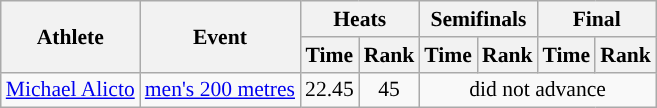<table class=wikitable style="font-size:90%;">
<tr>
<th rowspan=2>Athlete</th>
<th rowspan=2>Event</th>
<th colspan=2>Heats</th>
<th colspan=2>Semifinals</th>
<th colspan=2>Final</th>
</tr>
<tr>
<th>Time</th>
<th>Rank</th>
<th>Time</th>
<th>Rank</th>
<th>Time</th>
<th>Rank</th>
</tr>
<tr>
<td><a href='#'>Michael Alicto</a></td>
<td><a href='#'>men's 200 metres</a></td>
<td align="center">22.45</td>
<td align="center">45</td>
<td align="center" colspan=4>did not advance</td>
</tr>
</table>
